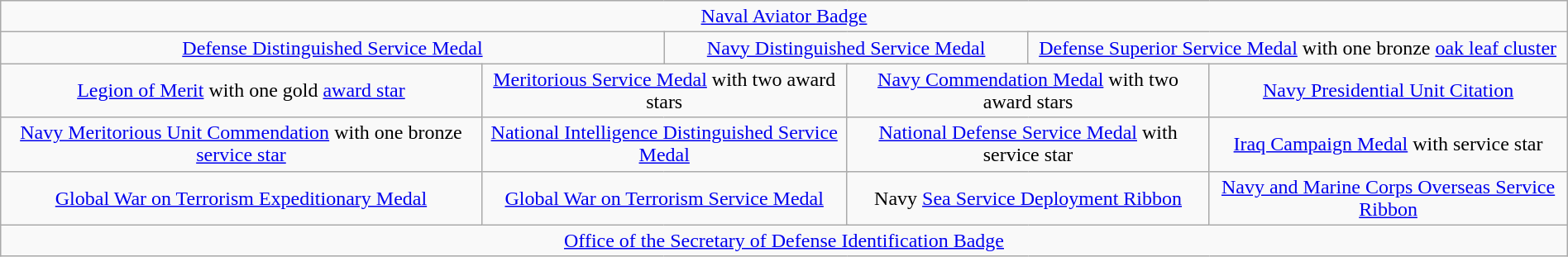<table class="wikitable" style="margin:1em auto; text-align:center;">
<tr>
<td colspan="16"><a href='#'>Naval Aviator Badge</a></td>
</tr>
<tr>
<td colspan="5"><a href='#'>Defense Distinguished Service Medal</a></td>
<td colspan="6"><a href='#'>Navy Distinguished Service Medal</a></td>
<td colspan="5"><a href='#'>Defense Superior Service Medal</a> with one bronze <a href='#'>oak leaf cluster</a></td>
</tr>
<tr>
<td colspan="4"><a href='#'>Legion of Merit</a> with one gold <a href='#'>award star</a></td>
<td colspan="4"><a href='#'>Meritorious Service Medal</a> with two award stars</td>
<td colspan="4"><a href='#'>Navy Commendation Medal</a> with two award stars</td>
<td colspan="4"><a href='#'>Navy Presidential Unit Citation</a></td>
</tr>
<tr>
<td colspan="4"><a href='#'>Navy Meritorious Unit Commendation</a> with one bronze <a href='#'>service star</a></td>
<td colspan="4"><a href='#'>National Intelligence Distinguished Service Medal</a></td>
<td colspan="4"><a href='#'>National Defense Service Medal</a> with service star</td>
<td colspan="4"><a href='#'>Iraq Campaign Medal</a> with service star</td>
</tr>
<tr>
<td colspan="4"><a href='#'>Global War on Terrorism Expeditionary Medal</a></td>
<td colspan="4"><a href='#'>Global War on Terrorism Service Medal</a></td>
<td colspan="4">Navy <a href='#'>Sea Service Deployment Ribbon</a></td>
<td colspan="4"><a href='#'>Navy and Marine Corps Overseas Service Ribbon</a></td>
</tr>
<tr>
<td colspan="16"><a href='#'>Office of the Secretary of Defense Identification Badge</a></td>
</tr>
</table>
